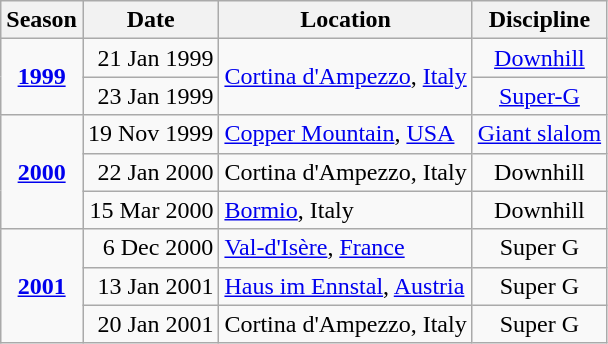<table class="wikitable">
<tr>
<th>Season</th>
<th>Date</th>
<th>Location</th>
<th>Discipline</th>
</tr>
<tr>
<td align=center rowspan=2><strong><a href='#'>1999</a></strong></td>
<td align=right>21 Jan 1999</td>
<td rowspan=2> <a href='#'>Cortina d'Ampezzo</a>, <a href='#'>Italy</a></td>
<td align=center><a href='#'>Downhill</a></td>
</tr>
<tr>
<td align=right>23 Jan 1999</td>
<td align=center><a href='#'>Super-G</a></td>
</tr>
<tr>
<td align=center rowspan=3><strong><a href='#'>2000</a></strong></td>
<td align=right>19 Nov 1999</td>
<td> <a href='#'>Copper Mountain</a>, <a href='#'>USA</a></td>
<td align=center><a href='#'>Giant slalom</a></td>
</tr>
<tr>
<td align=right>22 Jan 2000</td>
<td> Cortina d'Ampezzo, Italy</td>
<td align=center>Downhill</td>
</tr>
<tr>
<td align=right>15 Mar 2000</td>
<td> <a href='#'>Bormio</a>, Italy</td>
<td align=center>Downhill</td>
</tr>
<tr>
<td align=center rowspan=3><strong><a href='#'>2001</a></strong></td>
<td align=right>6 Dec 2000</td>
<td> <a href='#'>Val-d'Isère</a>, <a href='#'>France</a></td>
<td align=center>Super G</td>
</tr>
<tr>
<td align=right>13 Jan 2001</td>
<td> <a href='#'>Haus im Ennstal</a>, <a href='#'>Austria</a></td>
<td align=center>Super G</td>
</tr>
<tr>
<td align=right>20 Jan 2001</td>
<td> Cortina d'Ampezzo, Italy</td>
<td align=center>Super G</td>
</tr>
</table>
